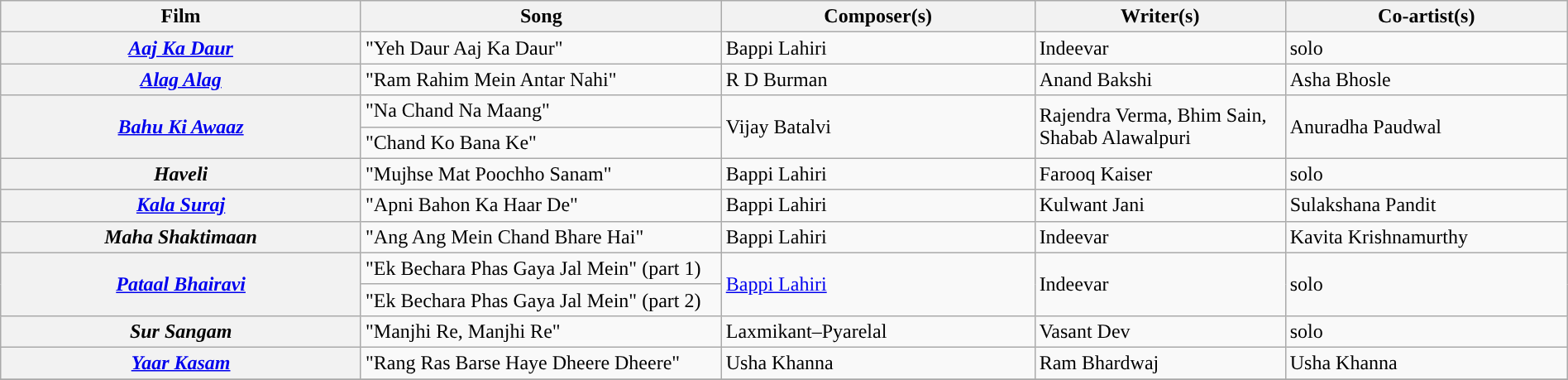<table class="wikitable plainrowheaders" style="width:100%;" textcolor:#000;">
<tr style="background:#b0e0e66;">
<th scope="col" style="width:23%;"><strong>Film</strong></th>
<th scope="col" style="width:23%;"><strong>Song</strong></th>
<th scope="col" style="width:20%;"><strong>Composer(s)</strong></th>
<th scope="col" style="width:16%;"><strong>Writer(s)</strong></th>
<th scope="col" style="width:18%;"><strong>Co-artist(s)</strong></th>
</tr>
<tr>
<th><em><a href='#'>Aaj Ka Daur</a></em></th>
<td>"Yeh Daur Aaj Ka Daur"</td>
<td>Bappi Lahiri</td>
<td>Indeevar</td>
<td>solo</td>
</tr>
<tr>
<th><em><a href='#'>Alag Alag</a></em></th>
<td>"Ram Rahim Mein Antar Nahi"</td>
<td>R D Burman</td>
<td>Anand Bakshi</td>
<td>Asha Bhosle</td>
</tr>
<tr>
<th Rowspan=2><em><a href='#'>Bahu Ki Awaaz</a></em></th>
<td>"Na Chand Na Maang"</td>
<td rowspan=2>Vijay Batalvi</td>
<td rowspan=2>Rajendra Verma, Bhim Sain, Shabab Alawalpuri</td>
<td rowspan=2>Anuradha Paudwal</td>
</tr>
<tr>
<td>"Chand Ko Bana Ke"</td>
</tr>
<tr>
<th><em>Haveli</em></th>
<td>"Mujhse Mat Poochho Sanam"</td>
<td>Bappi Lahiri</td>
<td>Farooq Kaiser</td>
<td>solo</td>
</tr>
<tr>
<th><em><a href='#'>Kala Suraj</a></em></th>
<td>"Apni Bahon Ka Haar De"</td>
<td>Bappi Lahiri</td>
<td>Kulwant Jani</td>
<td>Sulakshana Pandit</td>
</tr>
<tr>
<th><em>Maha Shaktimaan</em></th>
<td>"Ang Ang Mein Chand Bhare Hai"</td>
<td>Bappi Lahiri</td>
<td>Indeevar</td>
<td>Kavita Krishnamurthy</td>
</tr>
<tr>
<th rowspan=2><em><a href='#'>Pataal Bhairavi</a></em></th>
<td>"Ek Bechara Phas Gaya Jal Mein" (part 1)</td>
<td rowspan=2><a href='#'>Bappi Lahiri</a></td>
<td rowspan=2>Indeevar</td>
<td rowspan=2>solo</td>
</tr>
<tr>
<td>"Ek Bechara Phas Gaya Jal Mein" (part 2)</td>
</tr>
<tr>
<th><em>Sur Sangam</em></th>
<td>"Manjhi Re, Manjhi Re"</td>
<td>Laxmikant–Pyarelal</td>
<td>Vasant Dev</td>
<td>solo</td>
</tr>
<tr>
<th><em><a href='#'>Yaar Kasam</a></em></th>
<td>"Rang Ras Barse Haye Dheere Dheere"</td>
<td>Usha Khanna</td>
<td>Ram Bhardwaj</td>
<td>Usha Khanna</td>
</tr>
<tr>
</tr>
</table>
